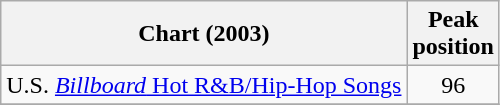<table class="wikitable sortable">
<tr>
<th align="left">Chart (2003)</th>
<th align="center">Peak <br>position</th>
</tr>
<tr>
<td align="left">U.S. <a href='#'><em>Billboard</em> Hot R&B/Hip-Hop Songs</a></td>
<td align="center">96</td>
</tr>
<tr>
</tr>
</table>
